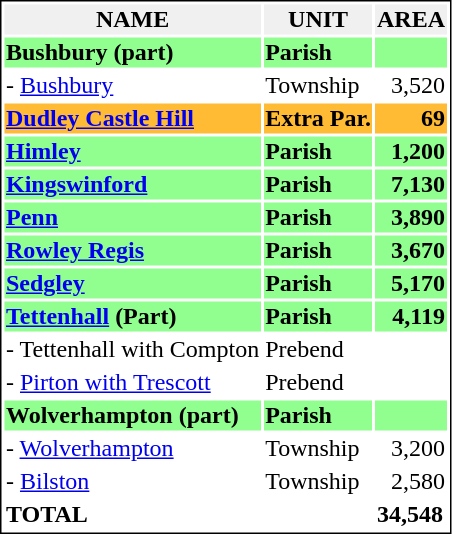<table style="border-spacing: 2px; border: 1px solid black;">
<tr style="background: #F0F0F0;font-weight: bold">
<th scope="col">NAME</th>
<th scope="col">UNIT</th>
<th scope="col">AREA</th>
</tr>
<tr style="background: #90FF90;font-weight: bold">
<td>Bushbury (part)</td>
<td>Parish</td>
<td style="text-align: right"></td>
</tr>
<tr>
<td>- <a href='#'>Bushbury</a></td>
<td>Township</td>
<td style="text-align: right">3,520</td>
</tr>
<tr style="background: #FFBB33;font-weight: bold">
<td><a href='#'>Dudley Castle Hill</a></td>
<td>Extra Par.</td>
<td style="text-align: right">69</td>
</tr>
<tr style="background: #90FF90;font-weight: bold">
<td><a href='#'>Himley</a></td>
<td>Parish</td>
<td style="text-align: right">1,200</td>
</tr>
<tr style="background: #90FF90;font-weight: bold">
<td><a href='#'>Kingswinford</a></td>
<td>Parish</td>
<td style="text-align: right">7,130</td>
</tr>
<tr style="background: #90FF90;font-weight: bold">
<td><a href='#'>Penn</a></td>
<td>Parish</td>
<td style="text-align: right">3,890</td>
</tr>
<tr style="background: #90FF90;font-weight: bold">
<td><a href='#'>Rowley Regis</a></td>
<td>Parish</td>
<td style="text-align: right">3,670</td>
</tr>
<tr style="background: #90FF90;font-weight: bold">
<td><a href='#'>Sedgley</a></td>
<td>Parish</td>
<td style="text-align: right">5,170</td>
</tr>
<tr style="background: #90FF90;font-weight: bold">
<td><a href='#'>Tettenhall</a> (Part)</td>
<td>Parish</td>
<td style="text-align: right">4,119</td>
</tr>
<tr>
<td>- Tettenhall with Compton</td>
<td>Prebend</td>
<td></td>
</tr>
<tr>
<td>- <a href='#'>Pirton with Trescott</a></td>
<td>Prebend</td>
<td></td>
</tr>
<tr style="background: #90FF90;font-weight: bold">
<td>Wolverhampton (part)</td>
<td>Parish</td>
<td style="text-align: right"></td>
</tr>
<tr>
<td>- <a href='#'>Wolverhampton</a></td>
<td>Township</td>
<td style="text-align: right">3,200</td>
</tr>
<tr>
<td>- <a href='#'>Bilston</a></td>
<td>Township</td>
<td style="text-align: right">2,580</td>
</tr>
<tr style="font-weight: bold">
<td>TOTAL</td>
<td></td>
<td>34,548</td>
</tr>
</table>
